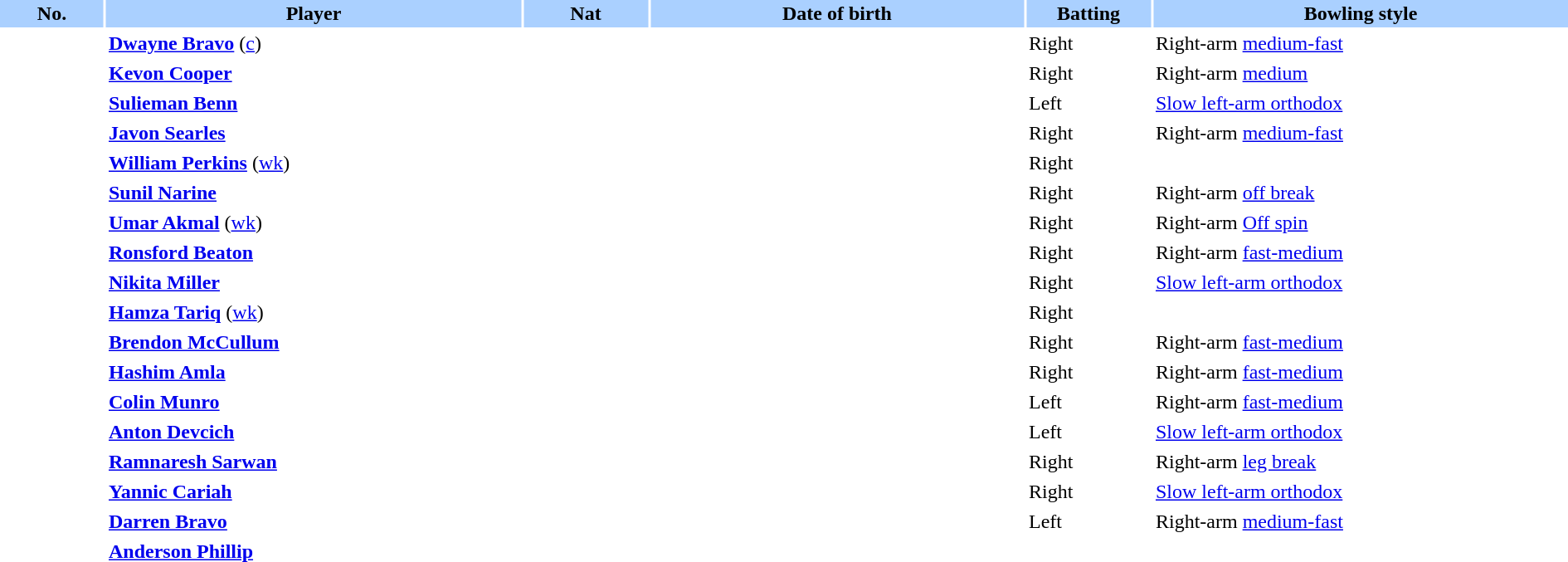<table border="0" cellspacing="2" cellpadding="2" style="width:100%;">
<tr style="background:#aad0ff;">
<th scope="col" style="width:5%;">No.</th>
<th scope="col" style="width:20%;">Player</th>
<th scope="col" style="width:6%;">Nat</th>
<th scope="col" style="width:18%;">Date of birth</th>
<th scope="col" style="width:6%;">Batting</th>
<th scope="col" style="width:20%;">Bowling style</th>
</tr>
<tr>
<td style="text-align:center"></td>
<td><strong><a href='#'>Dwayne Bravo</a></strong> (<a href='#'>c</a>)</td>
<td style="text-align:center"></td>
<td></td>
<td>Right</td>
<td>Right-arm <a href='#'>medium-fast</a></td>
</tr>
<tr>
<td style="text-align:center"></td>
<td><strong><a href='#'>Kevon Cooper</a></strong></td>
<td style="text-align:center"></td>
<td></td>
<td>Right</td>
<td>Right-arm <a href='#'>medium</a></td>
</tr>
<tr>
<td style="text-align:center"></td>
<td><strong><a href='#'>Sulieman Benn</a></strong></td>
<td style="text-align:center"></td>
<td></td>
<td>Left</td>
<td><a href='#'>Slow left-arm orthodox</a></td>
</tr>
<tr>
<td style="text-align:center"></td>
<td><strong><a href='#'>Javon Searles</a></strong></td>
<td style="text-align:center"></td>
<td></td>
<td>Right</td>
<td>Right-arm <a href='#'>medium-fast</a></td>
</tr>
<tr>
<td style="text-align:center"></td>
<td><strong><a href='#'>William Perkins</a></strong> (<a href='#'>wk</a>)</td>
<td style="text-align:center"></td>
<td></td>
<td>Right</td>
<td></td>
</tr>
<tr>
<td style="text-align:center"></td>
<td><strong><a href='#'>Sunil Narine</a></strong></td>
<td style="text-align:center"></td>
<td></td>
<td>Right</td>
<td>Right-arm <a href='#'>off break</a></td>
</tr>
<tr>
<td style="text-align:center"></td>
<td><strong><a href='#'>Umar Akmal</a></strong> (<a href='#'>wk</a>)</td>
<td style="text-align:center"></td>
<td></td>
<td>Right</td>
<td>Right-arm <a href='#'>Off spin</a></td>
</tr>
<tr>
<td style="text-align:center"></td>
<td><strong><a href='#'>Ronsford Beaton</a></strong></td>
<td style="text-align:center"></td>
<td></td>
<td>Right</td>
<td>Right-arm <a href='#'>fast-medium</a></td>
</tr>
<tr>
<td style="text-align:center"></td>
<td><strong><a href='#'>Nikita Miller</a></strong></td>
<td style="text-align:center"></td>
<td></td>
<td>Right</td>
<td><a href='#'>Slow left-arm orthodox</a></td>
</tr>
<tr>
<td style="text-align:center"></td>
<td><strong><a href='#'>Hamza Tariq</a></strong> (<a href='#'>wk</a>)</td>
<td style="text-align:center"></td>
<td></td>
<td>Right</td>
<td></td>
</tr>
<tr>
<td style="text-align:center"></td>
<td><strong><a href='#'>Brendon McCullum</a></strong></td>
<td style="text-align:center"></td>
<td></td>
<td>Right</td>
<td>Right-arm <a href='#'>fast-medium</a></td>
</tr>
<tr>
<td style="text-align:center"></td>
<td><strong><a href='#'>Hashim Amla</a></strong></td>
<td style="text-align:center"></td>
<td></td>
<td>Right</td>
<td>Right-arm <a href='#'>fast-medium</a></td>
</tr>
<tr>
<td style="text-align:center"></td>
<td><strong><a href='#'>Colin Munro</a></strong></td>
<td style="text-align:center"></td>
<td></td>
<td>Left</td>
<td>Right-arm <a href='#'>fast-medium</a></td>
</tr>
<tr>
<td style="text-align:center"></td>
<td><strong><a href='#'>Anton Devcich</a></strong></td>
<td style="text-align:center"></td>
<td></td>
<td>Left</td>
<td><a href='#'>Slow left-arm orthodox</a></td>
</tr>
<tr>
<td style="text-align:center"></td>
<td><strong><a href='#'>Ramnaresh Sarwan</a></strong></td>
<td style="text-align:center"></td>
<td></td>
<td>Right</td>
<td>Right-arm <a href='#'>leg break</a></td>
</tr>
<tr>
<td style="text-align:center"></td>
<td><strong><a href='#'>Yannic Cariah</a></strong></td>
<td style="text-align:center"></td>
<td></td>
<td>Right</td>
<td><a href='#'>Slow left-arm orthodox</a></td>
</tr>
<tr>
<td style="text-align:center"></td>
<td><strong><a href='#'>Darren Bravo</a></strong></td>
<td style="text-align:center"></td>
<td></td>
<td>Left</td>
<td>Right-arm <a href='#'>medium-fast</a></td>
</tr>
<tr>
<td style="text-align:center"></td>
<td><strong><a href='#'>Anderson Phillip</a></strong></td>
<td style="text-align:center"></td>
<td></td>
<td></td>
<td></td>
</tr>
<tr>
</tr>
</table>
